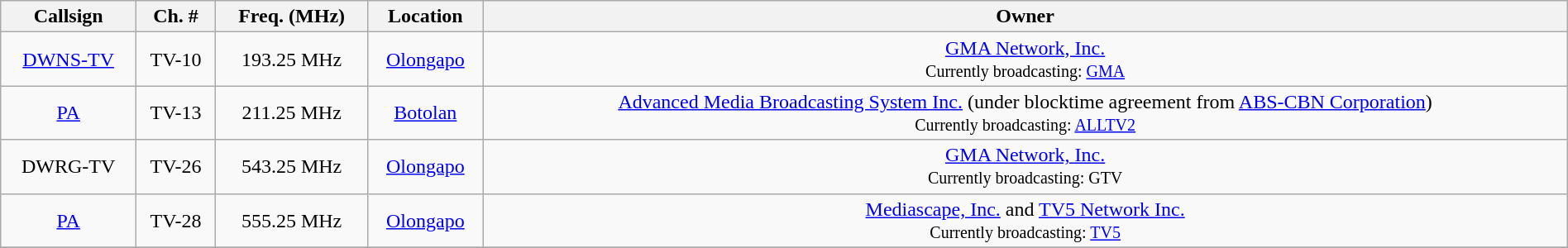<table class="wikitable" style="width:100%; text-align:center;">
<tr>
<th>Callsign</th>
<th>Ch. #</th>
<th>Freq. (MHz)</th>
<th>Location</th>
<th>Owner</th>
</tr>
<tr>
<td><a href='#'>DWNS-TV</a></td>
<td>TV-10</td>
<td>193.25 MHz</td>
<td><a href='#'>Olongapo</a></td>
<td><a href='#'>GMA Network, Inc.</a><br><small>Currently broadcasting: <a href='#'>GMA</a></small></td>
</tr>
<tr>
<td><a href='#'>PA</a></td>
<td>TV-13</td>
<td>211.25 MHz</td>
<td><a href='#'>Botolan</a></td>
<td><a href='#'>Advanced Media Broadcasting System Inc.</a> (under blocktime agreement from <a href='#'>ABS-CBN Corporation</a>)<br><small>Currently broadcasting: <a href='#'>ALLTV2</a></small></td>
</tr>
<tr>
<td>DWRG-TV</td>
<td>TV-26</td>
<td>543.25 MHz</td>
<td><a href='#'>Olongapo</a></td>
<td><a href='#'>GMA Network, Inc.</a><br><small>Currently broadcasting: GTV</small></td>
</tr>
<tr>
<td><a href='#'>PA</a></td>
<td>TV-28</td>
<td>555.25 MHz</td>
<td><a href='#'>Olongapo</a></td>
<td><a href='#'>Mediascape, Inc.</a> and <a href='#'>TV5 Network Inc.</a> <br><small>Currently broadcasting: <a href='#'>TV5</a></small></td>
</tr>
<tr>
</tr>
</table>
